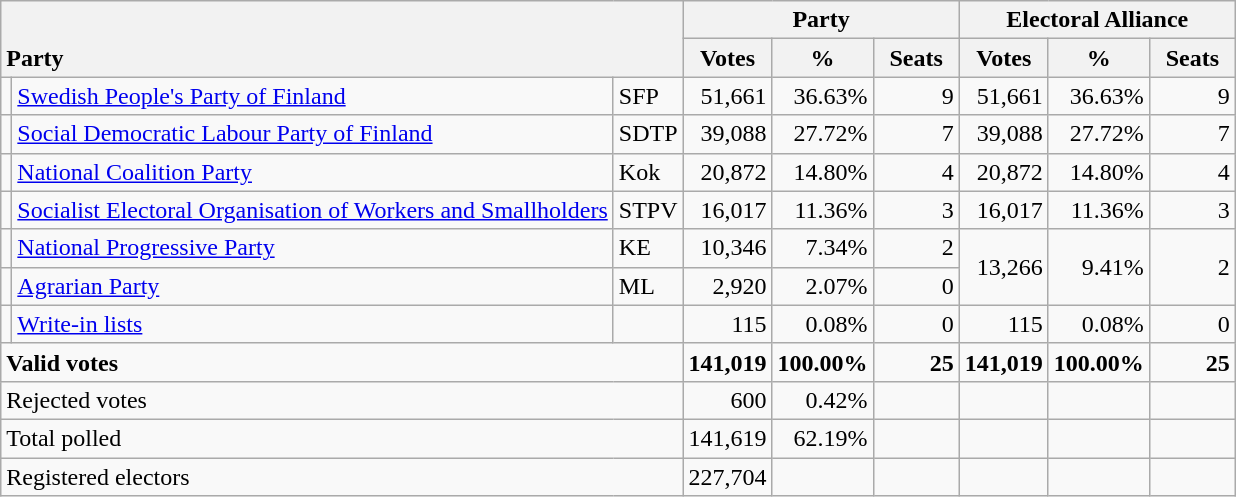<table class="wikitable" border="1" style="text-align:right;">
<tr>
<th style="text-align:left;" valign=bottom rowspan=2 colspan=3>Party</th>
<th colspan=3>Party</th>
<th colspan=3>Electoral Alliance</th>
</tr>
<tr>
<th align=center valign=bottom width="50">Votes</th>
<th align=center valign=bottom width="50">%</th>
<th align=center valign=bottom width="50">Seats</th>
<th align=center valign=bottom width="50">Votes</th>
<th align=center valign=bottom width="50">%</th>
<th align=center valign=bottom width="50">Seats</th>
</tr>
<tr>
<td></td>
<td align=left><a href='#'>Swedish People's Party of Finland</a></td>
<td align=left>SFP</td>
<td>51,661</td>
<td>36.63%</td>
<td>9</td>
<td>51,661</td>
<td>36.63%</td>
<td>9</td>
</tr>
<tr>
<td></td>
<td align=left style="white-space: nowrap;"><a href='#'>Social Democratic Labour Party of Finland</a></td>
<td align=left>SDTP</td>
<td>39,088</td>
<td>27.72%</td>
<td>7</td>
<td>39,088</td>
<td>27.72%</td>
<td>7</td>
</tr>
<tr>
<td></td>
<td align=left><a href='#'>National Coalition Party</a></td>
<td align=left>Kok</td>
<td>20,872</td>
<td>14.80%</td>
<td>4</td>
<td>20,872</td>
<td>14.80%</td>
<td>4</td>
</tr>
<tr>
<td></td>
<td align=left><a href='#'>Socialist Electoral Organisation of Workers and Smallholders</a></td>
<td align=left>STPV</td>
<td>16,017</td>
<td>11.36%</td>
<td>3</td>
<td>16,017</td>
<td>11.36%</td>
<td>3</td>
</tr>
<tr>
<td></td>
<td align=left><a href='#'>National Progressive Party</a></td>
<td align=left>KE</td>
<td>10,346</td>
<td>7.34%</td>
<td>2</td>
<td rowspan=2>13,266</td>
<td rowspan=2>9.41%</td>
<td rowspan=2>2</td>
</tr>
<tr>
<td></td>
<td align=left><a href='#'>Agrarian Party</a></td>
<td align=left>ML</td>
<td>2,920</td>
<td>2.07%</td>
<td>0</td>
</tr>
<tr>
<td></td>
<td align=left><a href='#'>Write-in lists</a></td>
<td align=left></td>
<td>115</td>
<td>0.08%</td>
<td>0</td>
<td>115</td>
<td>0.08%</td>
<td>0</td>
</tr>
<tr style="font-weight:bold">
<td align=left colspan=3>Valid votes</td>
<td>141,019</td>
<td>100.00%</td>
<td>25</td>
<td>141,019</td>
<td>100.00%</td>
<td>25</td>
</tr>
<tr>
<td align=left colspan=3>Rejected votes</td>
<td>600</td>
<td>0.42%</td>
<td></td>
<td></td>
<td></td>
<td></td>
</tr>
<tr>
<td align=left colspan=3>Total polled</td>
<td>141,619</td>
<td>62.19%</td>
<td></td>
<td></td>
<td></td>
<td></td>
</tr>
<tr>
<td align=left colspan=3>Registered electors</td>
<td>227,704</td>
<td></td>
<td></td>
<td></td>
<td></td>
<td></td>
</tr>
</table>
